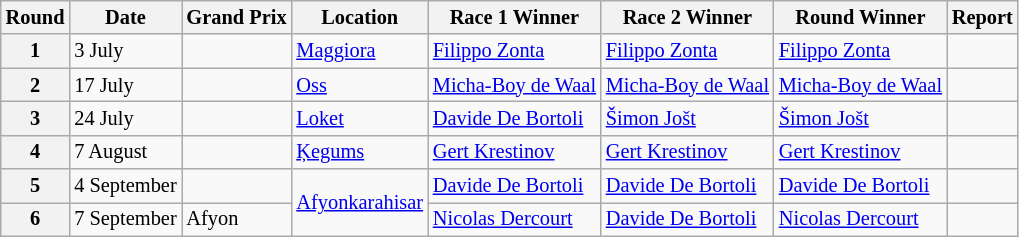<table class="wikitable" style="font-size: 85%;">
<tr>
<th>Round</th>
<th>Date</th>
<th>Grand Prix</th>
<th>Location</th>
<th>Race 1 Winner</th>
<th>Race 2 Winner</th>
<th>Round Winner</th>
<th>Report</th>
</tr>
<tr>
<th>1</th>
<td>3 July</td>
<td></td>
<td><a href='#'>Maggiora</a></td>
<td> <a href='#'>Filippo Zonta</a></td>
<td> <a href='#'>Filippo Zonta</a></td>
<td> <a href='#'>Filippo Zonta</a></td>
<td></td>
</tr>
<tr>
<th>2</th>
<td>17 July</td>
<td></td>
<td><a href='#'>Oss</a></td>
<td> <a href='#'>Micha-Boy de Waal</a></td>
<td> <a href='#'>Micha-Boy de Waal</a></td>
<td> <a href='#'>Micha-Boy de Waal</a></td>
<td></td>
</tr>
<tr>
<th>3</th>
<td>24 July</td>
<td></td>
<td><a href='#'>Loket</a></td>
<td> <a href='#'>Davide De Bortoli</a></td>
<td> <a href='#'>Šimon Jošt</a></td>
<td> <a href='#'>Šimon Jošt</a></td>
<td></td>
</tr>
<tr>
<th>4</th>
<td>7 August</td>
<td></td>
<td><a href='#'>Ķegums</a></td>
<td> <a href='#'>Gert Krestinov</a></td>
<td> <a href='#'>Gert Krestinov</a></td>
<td> <a href='#'>Gert Krestinov</a></td>
<td></td>
</tr>
<tr>
<th>5</th>
<td>4 September</td>
<td></td>
<td rowspan=2><a href='#'>Afyonkarahisar</a></td>
<td> <a href='#'>Davide De Bortoli</a></td>
<td> <a href='#'>Davide De Bortoli</a></td>
<td> <a href='#'>Davide De Bortoli</a></td>
<td></td>
</tr>
<tr>
<th>6</th>
<td>7 September</td>
<td> Afyon</td>
<td> <a href='#'>Nicolas Dercourt</a></td>
<td> <a href='#'>Davide De Bortoli</a></td>
<td> <a href='#'>Nicolas Dercourt</a></td>
<td></td>
</tr>
</table>
